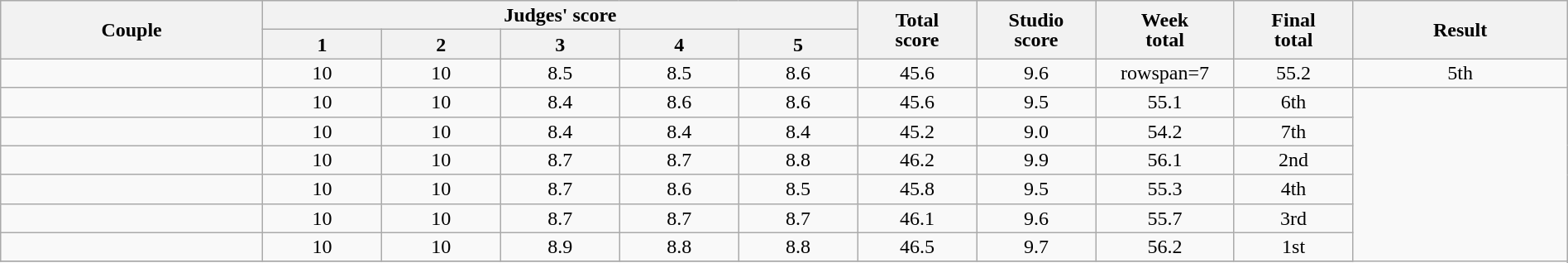<table class="wikitable" style="font-size:100%; line-height:16px; text-align:center" width="100%">
<tr>
<th rowspan=2 width="11.00%">Couple</th>
<th colspan=5 width="25.00%">Judges' score</th>
<th rowspan=2 width="05.00%">Total<br>score</th>
<th rowspan=2 width="05.00%">Studio<br>score</th>
<th rowspan=2 width="05.00%">Week<br>total</th>
<th rowspan=2 width="05.00%">Final<br>total</th>
<th rowspan=2 width="09.00%">Result</th>
</tr>
<tr>
<th width="05%">1</th>
<th width="05%">2</th>
<th width="05%">3</th>
<th width="05%">4</th>
<th width="05%">5</th>
</tr>
<tr>
<td></td>
<td>10</td>
<td>10</td>
<td>8.5</td>
<td>8.5</td>
<td>8.6</td>
<td>45.6</td>
<td>9.6</td>
<td>rowspan=7 </td>
<td>55.2</td>
<td>5th</td>
</tr>
<tr>
<td></td>
<td>10</td>
<td>10</td>
<td>8.4</td>
<td>8.6</td>
<td>8.6</td>
<td>45.6</td>
<td>9.5</td>
<td>55.1</td>
<td>6th</td>
</tr>
<tr>
<td></td>
<td>10</td>
<td>10</td>
<td>8.4</td>
<td>8.4</td>
<td>8.4</td>
<td>45.2</td>
<td>9.0</td>
<td>54.2</td>
<td>7th</td>
</tr>
<tr>
<td></td>
<td>10</td>
<td>10</td>
<td>8.7</td>
<td>8.7</td>
<td>8.8</td>
<td>46.2</td>
<td>9.9</td>
<td>56.1</td>
<td>2nd</td>
</tr>
<tr>
<td></td>
<td>10</td>
<td>10</td>
<td>8.7</td>
<td>8.6</td>
<td>8.5</td>
<td>45.8</td>
<td>9.5</td>
<td>55.3</td>
<td>4th</td>
</tr>
<tr>
<td></td>
<td>10</td>
<td>10</td>
<td>8.7</td>
<td>8.7</td>
<td>8.7</td>
<td>46.1</td>
<td>9.6</td>
<td>55.7</td>
<td>3rd</td>
</tr>
<tr>
<td></td>
<td>10</td>
<td>10</td>
<td>8.9</td>
<td>8.8</td>
<td>8.8</td>
<td>46.5</td>
<td>9.7</td>
<td>56.2</td>
<td>1st</td>
</tr>
<tr>
</tr>
</table>
